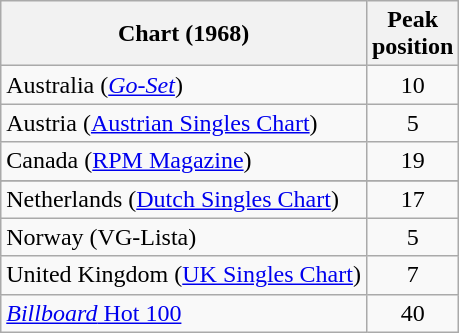<table class="wikitable sortable">
<tr>
<th>Chart (1968)</th>
<th>Peak<br>position</th>
</tr>
<tr>
<td>Australia (<em><a href='#'>Go-Set</a></em>)</td>
<td style="text-align:center;">10</td>
</tr>
<tr>
<td>Austria (<a href='#'>Austrian Singles Chart</a>)</td>
<td style="text-align:center;">5</td>
</tr>
<tr>
<td>Canada (<a href='#'>RPM Magazine</a>)</td>
<td style="text-align:center;">19</td>
</tr>
<tr>
</tr>
<tr>
<td>Netherlands (<a href='#'>Dutch Singles Chart</a>)</td>
<td style="text-align:center;">17</td>
</tr>
<tr>
<td>Norway (VG-Lista)</td>
<td style="text-align:center;">5</td>
</tr>
<tr>
<td>United Kingdom (<a href='#'>UK Singles Chart</a>)</td>
<td style="text-align:center;">7</td>
</tr>
<tr>
<td><a href='#'><em>Billboard</em> Hot 100</a></td>
<td style="text-align:center;">40</td>
</tr>
</table>
